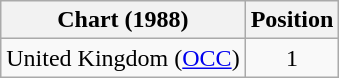<table class="wikitable sortable">
<tr>
<th align="left">Chart (1988)</th>
<th style="text-align:center;">Position</th>
</tr>
<tr>
<td>United Kingdom (<a href='#'>OCC</a>)</td>
<td style="text-align:center;">1</td>
</tr>
</table>
